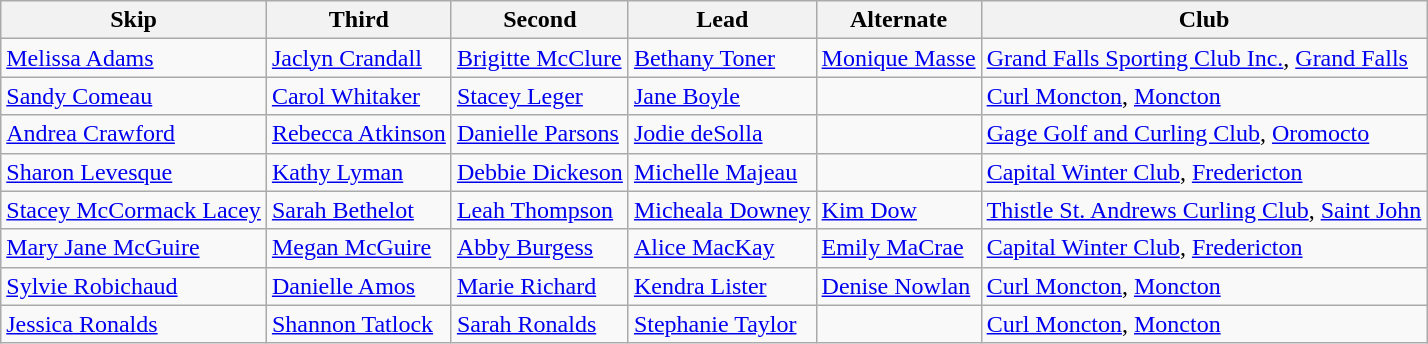<table class="wikitable" border="1">
<tr>
<th>Skip</th>
<th>Third</th>
<th>Second</th>
<th>Lead</th>
<th>Alternate</th>
<th>Club</th>
</tr>
<tr>
<td><a href='#'>Melissa Adams</a></td>
<td><a href='#'>Jaclyn Crandall</a></td>
<td><a href='#'>Brigitte McClure</a></td>
<td><a href='#'>Bethany Toner</a></td>
<td><a href='#'>Monique Masse</a></td>
<td><a href='#'>Grand Falls Sporting Club Inc.</a>, <a href='#'>Grand Falls</a></td>
</tr>
<tr>
<td><a href='#'>Sandy Comeau</a></td>
<td><a href='#'>Carol Whitaker</a></td>
<td><a href='#'>Stacey Leger</a></td>
<td><a href='#'>Jane Boyle</a></td>
<td></td>
<td><a href='#'>Curl Moncton</a>, <a href='#'>Moncton</a></td>
</tr>
<tr>
<td><a href='#'>Andrea Crawford</a></td>
<td><a href='#'>Rebecca Atkinson</a></td>
<td><a href='#'>Danielle Parsons</a></td>
<td><a href='#'>Jodie deSolla</a></td>
<td></td>
<td><a href='#'>Gage Golf and Curling Club</a>, <a href='#'>Oromocto</a></td>
</tr>
<tr>
<td><a href='#'>Sharon Levesque</a></td>
<td><a href='#'>Kathy Lyman</a></td>
<td><a href='#'>Debbie Dickeson</a></td>
<td><a href='#'>Michelle Majeau</a></td>
<td></td>
<td><a href='#'>Capital Winter Club</a>, <a href='#'>Fredericton</a></td>
</tr>
<tr>
<td><a href='#'>Stacey McCormack Lacey</a></td>
<td><a href='#'>Sarah Bethelot</a></td>
<td><a href='#'>Leah Thompson</a></td>
<td><a href='#'>Micheala Downey</a></td>
<td><a href='#'>Kim Dow</a></td>
<td><a href='#'>Thistle St. Andrews Curling Club</a>, <a href='#'>Saint John</a></td>
</tr>
<tr>
<td><a href='#'>Mary Jane McGuire</a></td>
<td><a href='#'>Megan McGuire</a></td>
<td><a href='#'>Abby Burgess</a></td>
<td><a href='#'>Alice MacKay</a></td>
<td><a href='#'>Emily MaCrae</a></td>
<td><a href='#'>Capital Winter Club</a>, <a href='#'>Fredericton</a></td>
</tr>
<tr>
<td><a href='#'>Sylvie Robichaud</a></td>
<td><a href='#'>Danielle Amos</a></td>
<td><a href='#'>Marie Richard</a></td>
<td><a href='#'>Kendra Lister</a></td>
<td><a href='#'>Denise Nowlan</a></td>
<td><a href='#'>Curl Moncton</a>, <a href='#'>Moncton</a></td>
</tr>
<tr>
<td><a href='#'>Jessica Ronalds</a></td>
<td><a href='#'>Shannon Tatlock</a></td>
<td><a href='#'>Sarah Ronalds</a></td>
<td><a href='#'>Stephanie Taylor</a></td>
<td></td>
<td><a href='#'>Curl Moncton</a>, <a href='#'>Moncton</a></td>
</tr>
</table>
